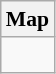<table class="wikitable" style="font-size:90%;">
<tr>
<th colspan="6">Map</th>
</tr>
<tr>
<td colspan="6" rowspan="11"><div><br> 



</div></td>
</tr>
</table>
